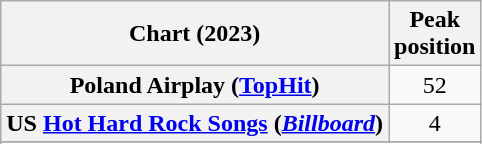<table class="wikitable plainrowheaders">
<tr>
<th>Chart (2023)</th>
<th>Peak<br>position</th>
</tr>
<tr>
<th scope="row">Poland Airplay (<a href='#'>TopHit</a>)</th>
<td align="center">52</td>
</tr>
<tr>
<th scope="row">US <a href='#'>Hot Hard Rock Songs</a> (<em><a href='#'>Billboard</a></em>)</th>
<td align="center">4</td>
</tr>
<tr>
</tr>
<tr>
</tr>
<tr>
</tr>
</table>
